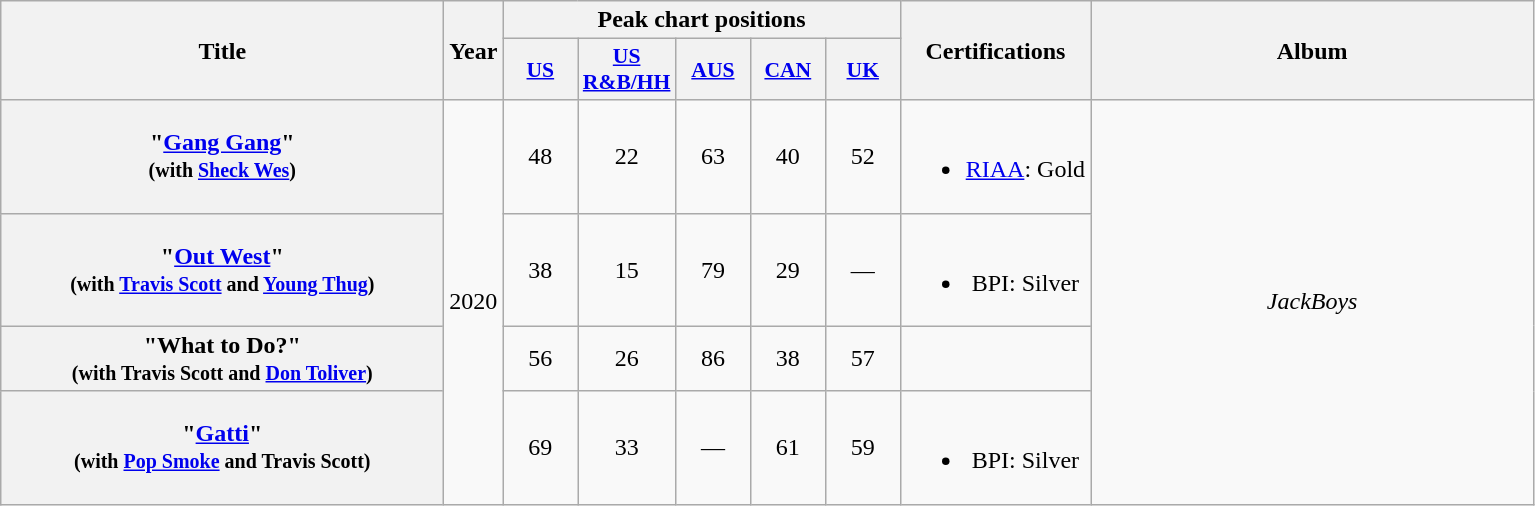<table class="wikitable plainrowheaders" style="text-align:center;">
<tr>
<th scope="col" rowspan="2" style="width:18em;">Title</th>
<th scope="col" rowspan="2" style="width:1em;">Year</th>
<th scope="col" colspan="5">Peak chart positions</th>
<th scope="col" rowspan="2">Certifications</th>
<th scope="col" rowspan="2" style="width:18em;">Album</th>
</tr>
<tr>
<th scope="col" style="width:3em;font-size:90%;"><a href='#'>US</a><br></th>
<th scope="col" style="width:3em;font-size:90%;"><a href='#'>US<br>R&B/HH</a><br></th>
<th scope="col" style="width:3em;font-size:90%;"><a href='#'>AUS</a><br></th>
<th scope="col" style="width:3em;font-size:90%;"><a href='#'>CAN</a><br></th>
<th scope="col" style="width:3em;font-size:90%;"><a href='#'>UK</a><br></th>
</tr>
<tr>
<th scope="row">"<a href='#'>Gang Gang</a>"<br><small>(with <a href='#'>Sheck Wes</a>)</small></th>
<td rowspan="4">2020</td>
<td>48</td>
<td>22</td>
<td>63</td>
<td>40</td>
<td>52</td>
<td><br><ul><li><a href='#'>RIAA</a>: Gold</li></ul></td>
<td rowspan="4"><em>JackBoys</em></td>
</tr>
<tr>
<th scope="row">"<a href='#'>Out West</a>"<br><small>(with <a href='#'>Travis Scott</a> and <a href='#'>Young Thug</a>)</small></th>
<td>38</td>
<td>15</td>
<td>79</td>
<td>29</td>
<td>—</td>
<td><br><ul><li>BPI: Silver</li></ul></td>
</tr>
<tr>
<th scope="row">"What to Do?"<br><small>(with Travis Scott and <a href='#'>Don Toliver</a>)</small></th>
<td>56</td>
<td>26</td>
<td>86</td>
<td>38</td>
<td>57</td>
<td></td>
</tr>
<tr>
<th scope="row">"<a href='#'>Gatti</a>"<br><small>(with <a href='#'>Pop Smoke</a> and Travis Scott)</small></th>
<td>69</td>
<td>33</td>
<td>—</td>
<td>61</td>
<td>59</td>
<td><br><ul><li>BPI: Silver</li></ul></td>
</tr>
</table>
